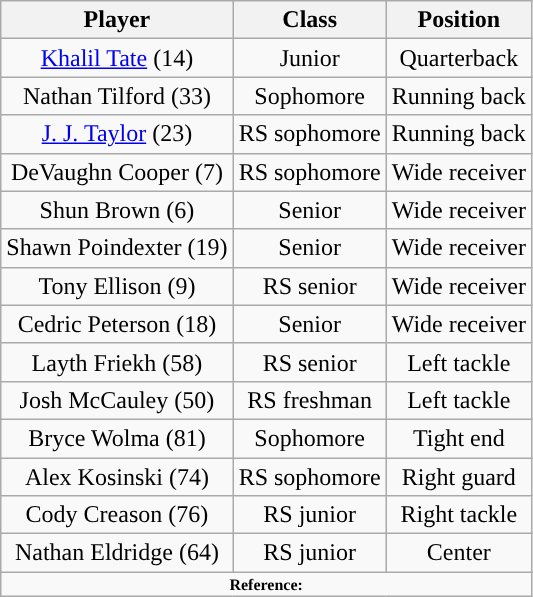<table class="wikitable" style="text-align: center">
<tr align=center>
<th>Player</th>
<th>Class</th>
<th>Position</th>
</tr>
<tr>
<td><a href='#'>Khalil Tate</a> (14)</td>
<td>Junior</td>
<td>Quarterback</td>
</tr>
<tr>
<td>Nathan Tilford (33)</td>
<td>Sophomore</td>
<td>Running back</td>
</tr>
<tr>
<td><a href='#'>J. J. Taylor</a> (23)</td>
<td>RS sophomore</td>
<td>Running back</td>
</tr>
<tr>
<td>DeVaughn Cooper (7)</td>
<td>RS sophomore</td>
<td>Wide receiver</td>
</tr>
<tr>
<td>Shun Brown (6)</td>
<td>Senior</td>
<td>Wide receiver</td>
</tr>
<tr>
<td>Shawn Poindexter (19)</td>
<td>Senior</td>
<td>Wide receiver</td>
</tr>
<tr>
<td>Tony Ellison (9)</td>
<td>RS senior</td>
<td>Wide receiver</td>
</tr>
<tr>
<td>Cedric Peterson (18)</td>
<td>Senior</td>
<td>Wide receiver</td>
</tr>
<tr>
<td>Layth Friekh (58)</td>
<td>RS senior</td>
<td>Left tackle</td>
</tr>
<tr>
<td>Josh McCauley (50)</td>
<td>RS freshman</td>
<td>Left tackle</td>
</tr>
<tr>
<td>Bryce Wolma (81)</td>
<td>Sophomore</td>
<td>Tight end</td>
</tr>
<tr>
<td>Alex Kosinski (74)</td>
<td>RS sophomore</td>
<td>Right guard</td>
</tr>
<tr>
<td>Cody Creason (76)</td>
<td>RS junior</td>
<td>Right tackle</td>
</tr>
<tr>
<td>Nathan Eldridge (64)</td>
<td>RS junior</td>
<td>Center</td>
</tr>
<tr>
<td colspan="3"  style="font-size:8pt; text-align:center;"><strong>Reference:</strong></td>
</tr>
</table>
